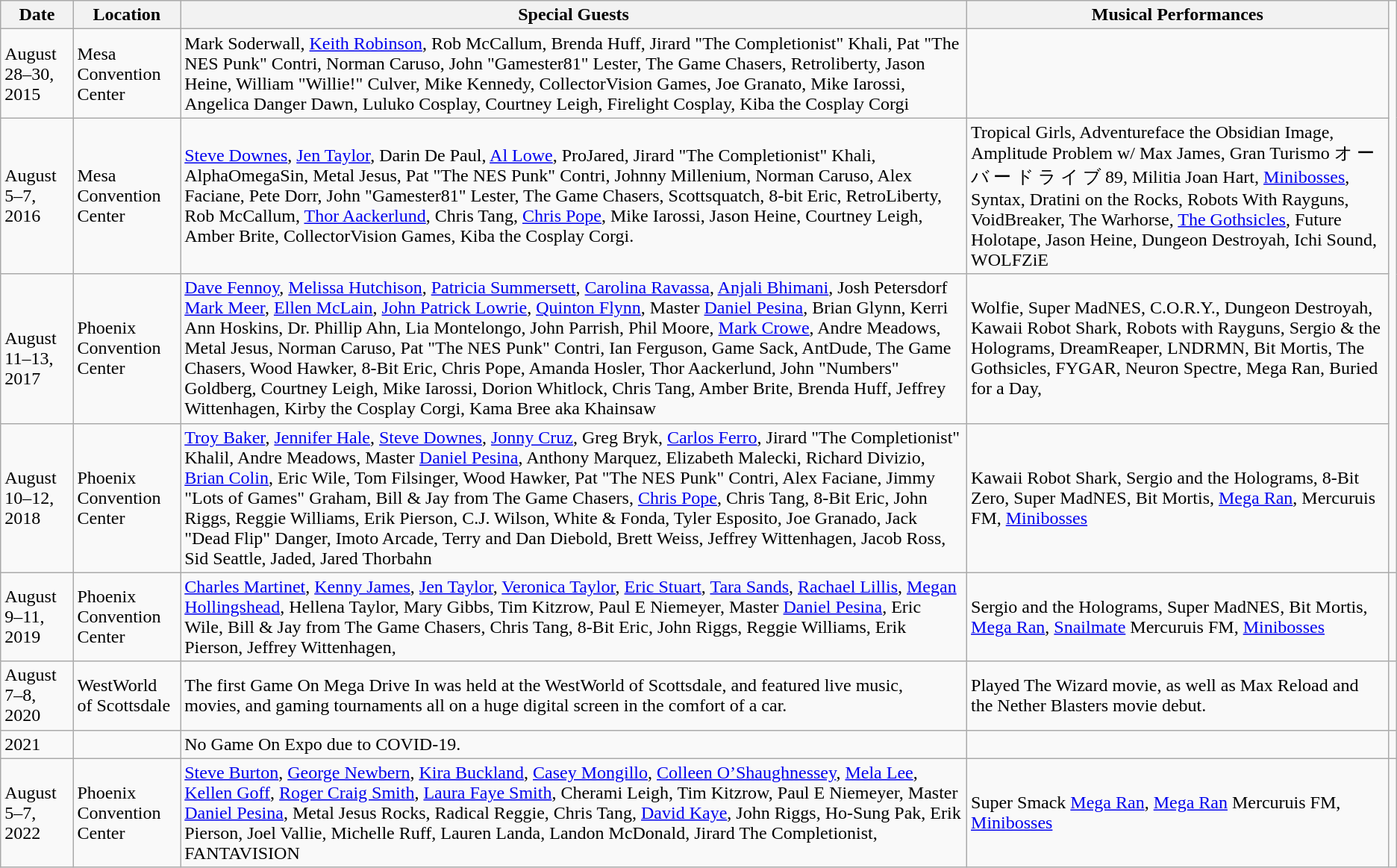<table class="wikitable">
<tr>
<th>Date</th>
<th>Location</th>
<th>Special Guests</th>
<th>Musical Performances</th>
</tr>
<tr>
<td>August 28–30, 2015</td>
<td>Mesa Convention Center</td>
<td>Mark Soderwall, <a href='#'>Keith Robinson</a>, Rob McCallum, Brenda Huff, Jirard "The Completionist" Khali, Pat "The NES Punk" Contri, Norman Caruso, John "Gamester81" Lester, The Game Chasers, Retroliberty, Jason Heine, William "Willie!" Culver, Mike Kennedy, CollectorVision Games, Joe Granato, Mike Iarossi, Angelica Danger Dawn, Luluko Cosplay, Courtney Leigh, Firelight Cosplay, Kiba the Cosplay Corgi</td>
<td></td>
</tr>
<tr>
<td>August 5–7, 2016</td>
<td>Mesa Convention Center</td>
<td><a href='#'>Steve Downes</a>, <a href='#'>Jen Taylor</a>, Darin De Paul, <a href='#'>Al Lowe</a>, ProJared, Jirard "The Completionist" Khali, AlphaOmegaSin, Metal Jesus, Pat "The NES Punk" Contri, Johnny Millenium, Norman Caruso, Alex Faciane, Pete Dorr, John "Gamester81" Lester, The Game Chasers, Scottsquatch, 8-bit Eric, RetroLiberty, Rob McCallum, <a href='#'>Thor Aackerlund</a>, Chris Tang, <a href='#'>Chris Pope</a>, Mike Iarossi, Jason Heine, Courtney Leigh, Amber Brite, CollectorVision Games, Kiba the Cosplay Corgi.</td>
<td>Tropical Girls, Adventureface the Obsidian Image, Amplitude Problem w/ Max James, Gran Turismo オ ー バ ー ド ラ イ ブ 89, Militia Joan Hart, <a href='#'>Minibosses</a>, Syntax, Dratini on the Rocks, Robots With Rayguns, VoidBreaker, The Warhorse, <a href='#'>The Gothsicles</a>, Future Holotape, Jason Heine, Dungeon Destroyah, Ichi Sound, WOLFZiE</td>
</tr>
<tr>
<td><br>August 11–13, 2017</td>
<td>Phoenix Convention Center</td>
<td><a href='#'>Dave Fennoy</a>, <a href='#'>Melissa Hutchison</a>, <a href='#'>Patricia Summersett</a>, <a href='#'>Carolina Ravassa</a>, <a href='#'>Anjali Bhimani</a>, Josh Petersdorf <a href='#'>Mark Meer</a>, <a href='#'>Ellen McLain</a>, <a href='#'>John Patrick Lowrie</a>, <a href='#'>Quinton Flynn</a>, Master <a href='#'>Daniel Pesina</a>, Brian Glynn, Kerri Ann Hoskins, Dr. Phillip Ahn, Lia Montelongo, John Parrish, Phil Moore, <a href='#'>Mark Crowe</a>, Andre Meadows, Metal Jesus, Norman Caruso, Pat "The NES Punk" Contri, Ian Ferguson, Game Sack, AntDude, The Game Chasers, Wood Hawker, 8-Bit Eric, Chris Pope, Amanda Hosler, Thor Aackerlund, John "Numbers" Goldberg, Courtney Leigh, Mike Iarossi, Dorion Whitlock, Chris Tang, Amber Brite, Brenda Huff, Jeffrey Wittenhagen, Kirby the Cosplay Corgi, Kama Bree aka Khainsaw</td>
<td>Wolfie, Super MadNES, C.O.R.Y., Dungeon Destroyah, Kawaii Robot Shark, Robots with Rayguns, Sergio & the Holograms, DreamReaper, LNDRMN, Bit Mortis, The Gothsicles, FYGAR, Neuron Spectre, Mega Ran, Buried for a Day,<br></td>
</tr>
<tr>
<td>August 10–12, 2018</td>
<td>Phoenix Convention Center</td>
<td><a href='#'>Troy Baker</a>, <a href='#'>Jennifer Hale</a>, <a href='#'>Steve Downes</a>, <a href='#'>Jonny Cruz</a>, Greg Bryk, <a href='#'>Carlos Ferro</a>, Jirard "The Completionist" Khalil, Andre Meadows, Master <a href='#'>Daniel Pesina</a>, Anthony Marquez, Elizabeth Malecki, Richard Divizio, <a href='#'>Brian Colin</a>, Eric Wile, Tom Filsinger, Wood Hawker, Pat "The NES Punk" Contri, Alex Faciane, Jimmy "Lots of Games" Graham, Bill & Jay from The Game Chasers, <a href='#'>Chris Pope</a>, Chris Tang, 8-Bit Eric, John Riggs, Reggie Williams, Erik Pierson, C.J. Wilson, White & Fonda, Tyler Esposito, Joe Granado, Jack "Dead Flip" Danger, Imoto Arcade, Terry and Dan Diebold, Brett Weiss, Jeffrey Wittenhagen, Jacob Ross, Sid Seattle, Jaded, Jared Thorbahn</td>
<td>Kawaii Robot Shark, Sergio and the Holograms, 8-Bit Zero, Super MadNES, Bit Mortis, <a href='#'>Mega Ran</a>, Mercuruis FM, <a href='#'>Minibosses</a></td>
</tr>
<tr>
<td>August 9–11, 2019</td>
<td>Phoenix Convention Center</td>
<td><a href='#'>Charles Martinet</a>, <a href='#'>Kenny James</a>, <a href='#'>Jen Taylor</a>, <a href='#'>Veronica Taylor</a>, <a href='#'>Eric Stuart</a>, <a href='#'>Tara Sands</a>, <a href='#'>Rachael Lillis</a>, <a href='#'>Megan Hollingshead</a>, Hellena Taylor, Mary Gibbs, Tim Kitzrow, Paul E Niemeyer, Master <a href='#'>Daniel Pesina</a>, Eric Wile, Bill & Jay from The Game Chasers, Chris Tang, 8-Bit Eric, John Riggs, Reggie Williams, Erik Pierson, Jeffrey Wittenhagen,</td>
<td>Sergio and the Holograms, Super MadNES, Bit Mortis, <a href='#'>Mega Ran</a>, <a href='#'>Snailmate</a> Mercuruis FM, <a href='#'>Minibosses</a></td>
<td></td>
</tr>
<tr>
<td>August 7–8, 2020</td>
<td>WestWorld of Scottsdale</td>
<td>The first Game On Mega Drive In was held at the WestWorld of Scottsdale, and featured live music, movies, and gaming tournaments all on a huge digital screen in the comfort of a car.</td>
<td>Played The Wizard movie, as well as Max Reload and the Nether Blasters movie debut.</td>
<td></td>
</tr>
<tr>
<td>2021</td>
<td></td>
<td>No Game On Expo due to COVID-19.</td>
<td></td>
<td></td>
</tr>
<tr>
<td>August 5–7, 2022</td>
<td>Phoenix Convention Center</td>
<td><a href='#'>Steve Burton</a>, <a href='#'>George Newbern</a>, <a href='#'>Kira Buckland</a>, <a href='#'>Casey Mongillo</a>, <a href='#'>Colleen O’Shaughnessey</a>, <a href='#'>Mela Lee</a>, <a href='#'>Kellen Goff</a>, <a href='#'>Roger Craig Smith</a>, <a href='#'>Laura Faye Smith</a>, Cherami Leigh, Tim Kitzrow, Paul E Niemeyer, Master <a href='#'>Daniel Pesina</a>, Metal Jesus Rocks, Radical Reggie, Chris Tang, <a href='#'>David Kaye</a>, John Riggs, Ho-Sung Pak, Erik Pierson, Joel Vallie, Michelle Ruff, Lauren Landa, Landon McDonald, Jirard The Completionist, FANTAVISION</td>
<td>Super Smack <a href='#'>Mega Ran</a>, <a href='#'>Mega Ran</a> Mercuruis FM, <a href='#'>Minibosses</a></td>
</tr>
</table>
